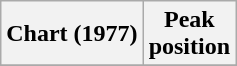<table class="wikitable sortable plainrowheaders">
<tr>
<th>Chart (1977)</th>
<th>Peak<br>position</th>
</tr>
<tr>
</tr>
</table>
